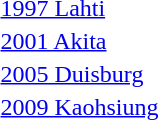<table>
<tr>
<td><a href='#'>1997 Lahti</a></td>
<td></td>
<td></td>
<td></td>
</tr>
<tr>
<td><a href='#'>2001 Akita</a></td>
<td></td>
<td></td>
<td></td>
</tr>
<tr>
<td><a href='#'>2005 Duisburg</a></td>
<td></td>
<td></td>
<td></td>
</tr>
<tr>
<td><a href='#'>2009 Kaohsiung</a></td>
<td></td>
<td></td>
<td></td>
</tr>
</table>
